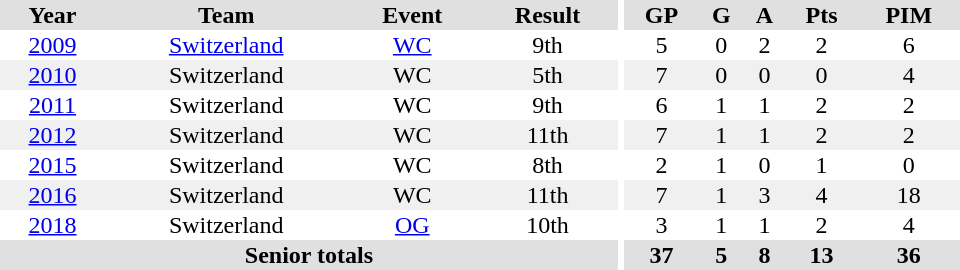<table border="0" cellpadding="1" cellspacing="0" ID="Table3" style="text-align:center; width:40em">
<tr ALIGN="center" bgcolor="#e0e0e0">
<th>Year</th>
<th>Team</th>
<th>Event</th>
<th>Result</th>
<th rowspan="99" bgcolor="#ffffff"></th>
<th>GP</th>
<th>G</th>
<th>A</th>
<th>Pts</th>
<th>PIM</th>
</tr>
<tr>
<td><a href='#'>2009</a></td>
<td><a href='#'>Switzerland</a></td>
<td><a href='#'>WC</a></td>
<td>9th</td>
<td>5</td>
<td>0</td>
<td>2</td>
<td>2</td>
<td>6</td>
</tr>
<tr bgcolor="#f0f0f0">
<td><a href='#'>2010</a></td>
<td>Switzerland</td>
<td>WC</td>
<td>5th</td>
<td>7</td>
<td>0</td>
<td>0</td>
<td>0</td>
<td>4</td>
</tr>
<tr>
<td><a href='#'>2011</a></td>
<td>Switzerland</td>
<td>WC</td>
<td>9th</td>
<td>6</td>
<td>1</td>
<td>1</td>
<td>2</td>
<td>2</td>
</tr>
<tr bgcolor="#f0f0f0">
<td><a href='#'>2012</a></td>
<td>Switzerland</td>
<td>WC</td>
<td>11th</td>
<td>7</td>
<td>1</td>
<td>1</td>
<td>2</td>
<td>2</td>
</tr>
<tr>
<td><a href='#'>2015</a></td>
<td>Switzerland</td>
<td>WC</td>
<td>8th</td>
<td>2</td>
<td>1</td>
<td>0</td>
<td>1</td>
<td>0</td>
</tr>
<tr bgcolor="#f0f0f0">
<td><a href='#'>2016</a></td>
<td>Switzerland</td>
<td>WC</td>
<td>11th</td>
<td>7</td>
<td>1</td>
<td>3</td>
<td>4</td>
<td>18</td>
</tr>
<tr>
<td><a href='#'>2018</a></td>
<td>Switzerland</td>
<td><a href='#'>OG</a></td>
<td>10th</td>
<td>3</td>
<td>1</td>
<td>1</td>
<td>2</td>
<td>4</td>
</tr>
<tr bgcolor="#e0e0e0">
<th colspan="4">Senior totals</th>
<th>37</th>
<th>5</th>
<th>8</th>
<th>13</th>
<th>36</th>
</tr>
</table>
